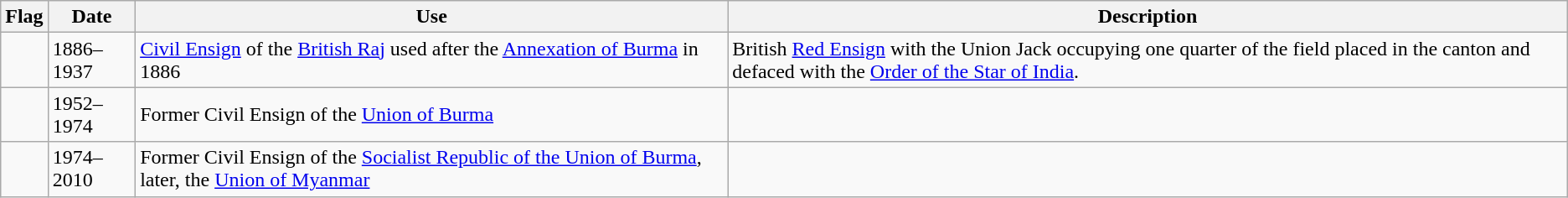<table class="wikitable">
<tr>
<th>Flag</th>
<th>Date</th>
<th>Use</th>
<th>Description</th>
</tr>
<tr>
<td></td>
<td>1886–1937</td>
<td><a href='#'>Civil Ensign</a> of the <a href='#'>British Raj</a> used after the <a href='#'>Annexation of Burma</a> in 1886</td>
<td>British <a href='#'>Red Ensign</a> with the Union Jack occupying one quarter of the field placed in the canton and defaced with the <a href='#'>Order of the Star of India</a>.</td>
</tr>
<tr>
<td></td>
<td>1952–1974</td>
<td>Former Civil Ensign of the <a href='#'>Union of Burma</a></td>
<td></td>
</tr>
<tr>
<td></td>
<td>1974–2010</td>
<td>Former Civil Ensign of the <a href='#'>Socialist Republic of the Union of Burma</a>, later, the <a href='#'>Union of Myanmar</a></td>
<td></td>
</tr>
</table>
